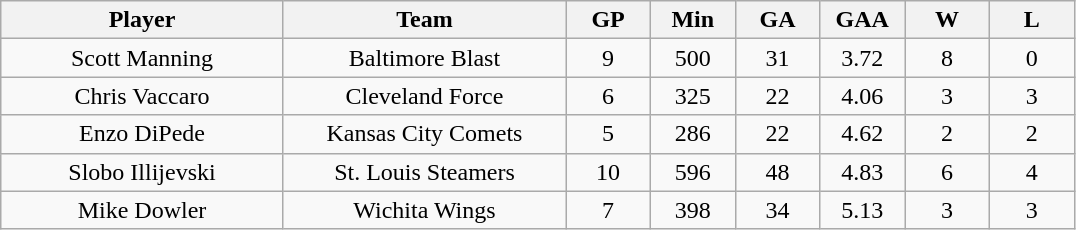<table class="wikitable">
<tr>
<th bgcolor="#DDDDFF" width="20%">Player</th>
<th bgcolor="#DDDDFF" width="20%">Team</th>
<th bgcolor="#DDDDFF" width="6%">GP</th>
<th bgcolor="#DDDDFF" width="6%">Min</th>
<th bgcolor="#DDDDFF" width="6%">GA</th>
<th bgcolor="#DDDDFF" width="6%">GAA</th>
<th bgcolor="#DDDDFF" width="6%">W</th>
<th bgcolor="#DDDDFF" width="6%">L</th>
</tr>
<tr align=center>
<td>Scott Manning</td>
<td>Baltimore Blast</td>
<td>9</td>
<td>500</td>
<td>31</td>
<td>3.72</td>
<td>8</td>
<td>0</td>
</tr>
<tr align=center>
<td>Chris Vaccaro</td>
<td>Cleveland Force</td>
<td>6</td>
<td>325</td>
<td>22</td>
<td>4.06</td>
<td>3</td>
<td>3</td>
</tr>
<tr align=center>
<td>Enzo DiPede</td>
<td>Kansas City Comets</td>
<td>5</td>
<td>286</td>
<td>22</td>
<td>4.62</td>
<td>2</td>
<td>2</td>
</tr>
<tr align=center>
<td>Slobo Illijevski</td>
<td>St. Louis Steamers</td>
<td>10</td>
<td>596</td>
<td>48</td>
<td>4.83</td>
<td>6</td>
<td>4</td>
</tr>
<tr align=center>
<td>Mike Dowler</td>
<td>Wichita Wings</td>
<td>7</td>
<td>398</td>
<td>34</td>
<td>5.13</td>
<td>3</td>
<td>3</td>
</tr>
</table>
